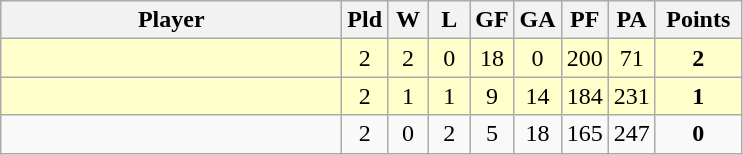<table class="wikitable" style="text-align:center;">
<tr>
<th width=220>Player</th>
<th width=20>Pld</th>
<th width=20>W</th>
<th width=20>L</th>
<th width=20>GF</th>
<th width=20>GA</th>
<th width=20>PF</th>
<th width=20>PA</th>
<th width=50>Points</th>
</tr>
<tr style="background:#ffffcc;">
<td style="text-align:left;"></td>
<td>2</td>
<td>2</td>
<td>0</td>
<td>18</td>
<td>0</td>
<td>200</td>
<td>71</td>
<td><strong>2</strong></td>
</tr>
<tr style="background:#ffffcc;">
<td style="text-align:left;"></td>
<td>2</td>
<td>1</td>
<td>1</td>
<td>9</td>
<td>14</td>
<td>184</td>
<td>231</td>
<td><strong>1</strong></td>
</tr>
<tr>
<td style="text-align:left;"></td>
<td>2</td>
<td>0</td>
<td>2</td>
<td>5</td>
<td>18</td>
<td>165</td>
<td>247</td>
<td><strong>0</strong></td>
</tr>
</table>
